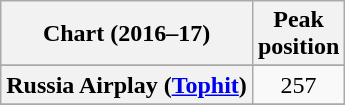<table class="wikitable sortable plainrowheaders" style="text-align:center">
<tr>
<th scope="col">Chart (2016–17)</th>
<th scope="col">Peak<br>position</th>
</tr>
<tr>
</tr>
<tr>
</tr>
<tr>
</tr>
<tr>
<th scope="row">Russia Airplay (<a href='#'>Tophit</a>)</th>
<td>257</td>
</tr>
<tr>
</tr>
<tr>
</tr>
</table>
